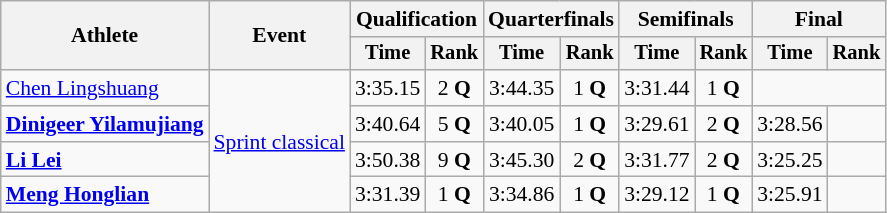<table class="wikitable" style="font-size:90%">
<tr>
<th rowspan=2>Athlete</th>
<th rowspan=2>Event</th>
<th colspan=2>Qualification</th>
<th colspan=2>Quarterfinals</th>
<th colspan=2>Semifinals</th>
<th colspan=2>Final</th>
</tr>
<tr style="font-size:95%">
<th>Time</th>
<th>Rank</th>
<th>Time</th>
<th>Rank</th>
<th>Time</th>
<th>Rank</th>
<th>Time</th>
<th>Rank</th>
</tr>
<tr align=center>
<td align=left><a href='#'>Chen Lingshuang</a></td>
<td align=left rowspan=4><a href='#'>Sprint classical</a></td>
<td>3:35.15</td>
<td>2 <strong>Q</strong></td>
<td>3:44.35</td>
<td>1 <strong>Q</strong></td>
<td>3:31.44</td>
<td>1 <strong>Q</strong></td>
<td colspan=2></td>
</tr>
<tr align=center>
<td align=left><strong><a href='#'>Dinigeer Yilamujiang</a></strong></td>
<td>3:40.64</td>
<td>5 <strong>Q</strong></td>
<td>3:40.05</td>
<td>1 <strong>Q</strong></td>
<td>3:29.61</td>
<td>2 <strong>Q</strong></td>
<td>3:28.56</td>
<td></td>
</tr>
<tr align=center>
<td align=left><strong><a href='#'>Li Lei</a></strong></td>
<td>3:50.38</td>
<td>9 <strong>Q</strong></td>
<td>3:45.30</td>
<td>2 <strong>Q</strong></td>
<td>3:31.77</td>
<td>2 <strong>Q</strong></td>
<td>3:25.25</td>
<td></td>
</tr>
<tr align=center>
<td align=left><strong><a href='#'>Meng Honglian</a></strong></td>
<td>3:31.39</td>
<td>1 <strong>Q</strong></td>
<td>3:34.86</td>
<td>1 <strong>Q</strong></td>
<td>3:29.12</td>
<td>1 <strong>Q</strong></td>
<td>3:25.91</td>
<td></td>
</tr>
</table>
